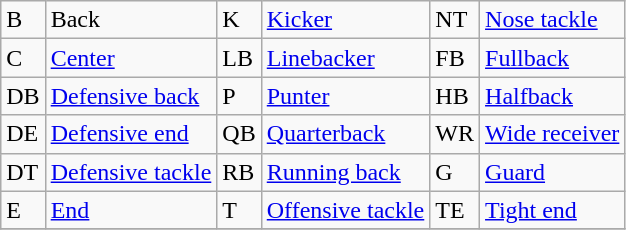<table class="wikitable">
<tr>
<td>B</td>
<td>Back</td>
<td>K</td>
<td><a href='#'>Kicker</a></td>
<td>NT</td>
<td><a href='#'>Nose tackle</a></td>
</tr>
<tr>
<td>C</td>
<td><a href='#'>Center</a></td>
<td>LB</td>
<td><a href='#'>Linebacker</a></td>
<td>FB</td>
<td><a href='#'>Fullback</a></td>
</tr>
<tr>
<td>DB</td>
<td><a href='#'>Defensive back</a></td>
<td>P</td>
<td><a href='#'>Punter</a></td>
<td>HB</td>
<td><a href='#'>Halfback</a></td>
</tr>
<tr>
<td>DE</td>
<td><a href='#'>Defensive end</a></td>
<td>QB</td>
<td><a href='#'>Quarterback</a></td>
<td>WR</td>
<td><a href='#'>Wide receiver</a></td>
</tr>
<tr>
<td>DT</td>
<td><a href='#'>Defensive tackle</a></td>
<td>RB</td>
<td><a href='#'>Running back</a></td>
<td>G</td>
<td><a href='#'>Guard</a></td>
</tr>
<tr>
<td>E</td>
<td><a href='#'>End</a></td>
<td>T</td>
<td><a href='#'>Offensive tackle</a></td>
<td>TE</td>
<td><a href='#'>Tight end</a></td>
</tr>
<tr>
</tr>
</table>
